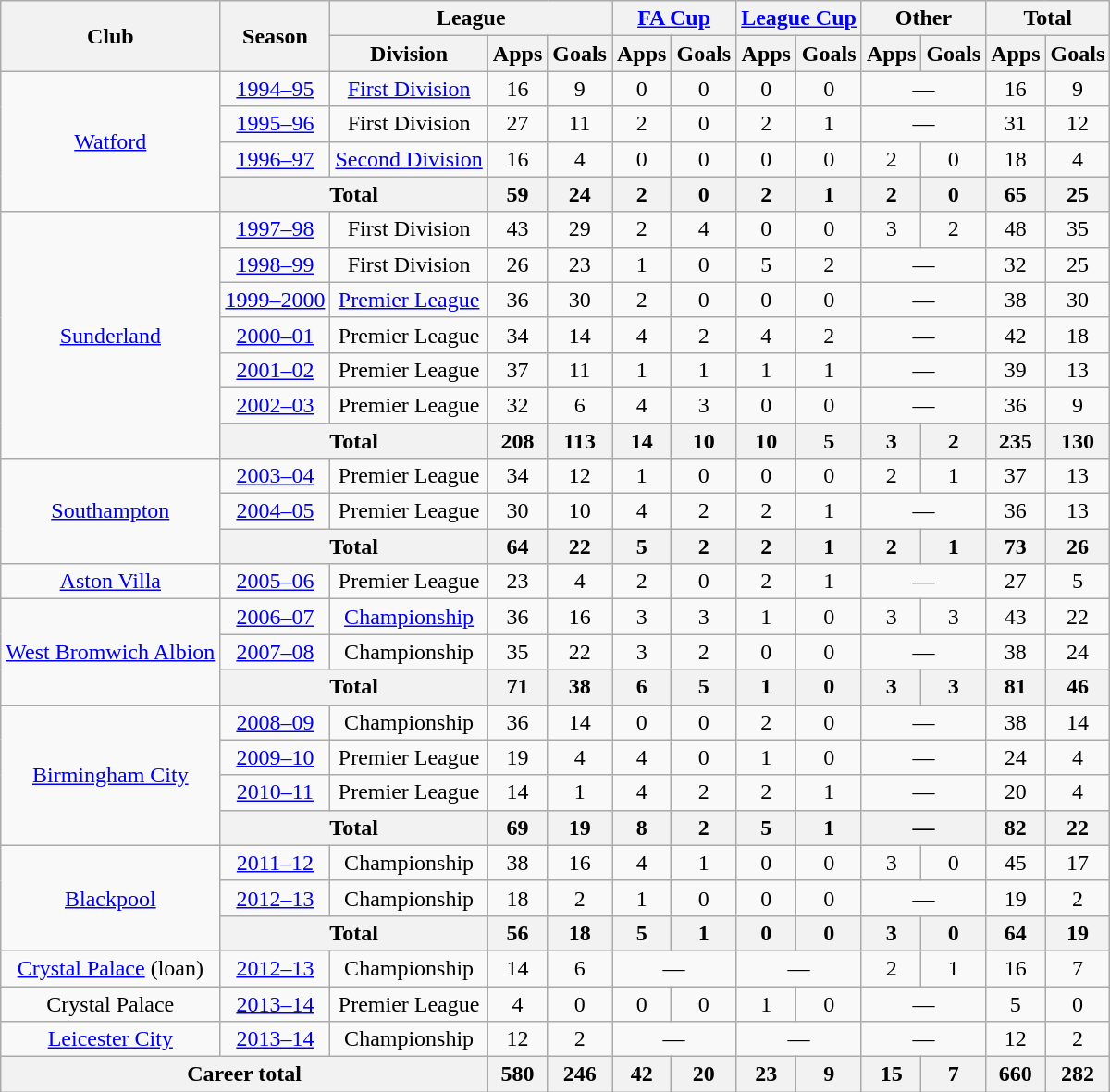<table class="wikitable" style="text-align:center">
<tr>
<th rowspan="2">Club</th>
<th rowspan="2">Season</th>
<th colspan="3">League</th>
<th colspan="2"><a href='#'>FA Cup</a></th>
<th colspan="2"><a href='#'>League Cup</a></th>
<th colspan="2">Other</th>
<th colspan="2">Total</th>
</tr>
<tr>
<th scope="col">Division</th>
<th scope="col">Apps</th>
<th scope="col">Goals</th>
<th scope="col">Apps</th>
<th scope="col">Goals</th>
<th scope="col">Apps</th>
<th scope="col">Goals</th>
<th scope="col">Apps</th>
<th scope="col">Goals</th>
<th scope="col">Apps</th>
<th scope="col">Goals</th>
</tr>
<tr>
<td rowspan="4"><a href='#'>Watford</a></td>
<td><a href='#'>1994–95</a></td>
<td><a href='#'>First Division</a></td>
<td>16</td>
<td>9</td>
<td>0</td>
<td>0</td>
<td>0</td>
<td>0</td>
<td colspan="2">—</td>
<td>16</td>
<td>9</td>
</tr>
<tr>
<td><a href='#'>1995–96</a></td>
<td>First Division</td>
<td>27</td>
<td>11</td>
<td>2</td>
<td>0</td>
<td>2</td>
<td>1</td>
<td colspan="2">—</td>
<td>31</td>
<td>12</td>
</tr>
<tr>
<td><a href='#'>1996–97</a></td>
<td><a href='#'>Second Division</a></td>
<td>16</td>
<td>4</td>
<td>0</td>
<td>0</td>
<td>0</td>
<td>0</td>
<td>2</td>
<td>0</td>
<td>18</td>
<td>4</td>
</tr>
<tr>
<th colspan="2">Total</th>
<th>59</th>
<th>24</th>
<th>2</th>
<th>0</th>
<th>2</th>
<th>1</th>
<th>2</th>
<th>0</th>
<th>65</th>
<th>25</th>
</tr>
<tr>
<td rowspan="7"><a href='#'>Sunderland</a></td>
<td><a href='#'>1997–98</a></td>
<td>First Division</td>
<td>43</td>
<td>29</td>
<td>2</td>
<td>4</td>
<td>0</td>
<td>0</td>
<td>3</td>
<td>2</td>
<td>48</td>
<td>35</td>
</tr>
<tr>
<td><a href='#'>1998–99</a></td>
<td>First Division</td>
<td>26</td>
<td>23</td>
<td>1</td>
<td>0</td>
<td>5</td>
<td>2</td>
<td colspan="2">—</td>
<td>32</td>
<td>25</td>
</tr>
<tr>
<td><a href='#'>1999–2000</a></td>
<td><a href='#'>Premier League</a></td>
<td>36</td>
<td>30</td>
<td>2</td>
<td>0</td>
<td>0</td>
<td>0</td>
<td colspan="2">—</td>
<td>38</td>
<td>30</td>
</tr>
<tr>
<td><a href='#'>2000–01</a></td>
<td>Premier League</td>
<td>34</td>
<td>14</td>
<td>4</td>
<td>2</td>
<td>4</td>
<td>2</td>
<td colspan="2">—</td>
<td>42</td>
<td>18</td>
</tr>
<tr>
<td><a href='#'>2001–02</a></td>
<td>Premier League</td>
<td>37</td>
<td>11</td>
<td>1</td>
<td>1</td>
<td>1</td>
<td>1</td>
<td colspan="2">—</td>
<td>39</td>
<td>13</td>
</tr>
<tr>
<td><a href='#'>2002–03</a></td>
<td>Premier League</td>
<td>32</td>
<td>6</td>
<td>4</td>
<td>3</td>
<td>0</td>
<td>0</td>
<td colspan="2">—</td>
<td>36</td>
<td>9</td>
</tr>
<tr>
<th colspan="2">Total</th>
<th>208</th>
<th>113</th>
<th>14</th>
<th>10</th>
<th>10</th>
<th>5</th>
<th>3</th>
<th>2</th>
<th>235</th>
<th>130</th>
</tr>
<tr>
<td rowspan="3"><a href='#'>Southampton</a></td>
<td><a href='#'>2003–04</a></td>
<td>Premier League</td>
<td>34</td>
<td>12</td>
<td>1</td>
<td>0</td>
<td>0</td>
<td>0</td>
<td>2</td>
<td>1</td>
<td>37</td>
<td>13</td>
</tr>
<tr>
<td><a href='#'>2004–05</a></td>
<td>Premier League</td>
<td>30</td>
<td>10</td>
<td>4</td>
<td>2</td>
<td>2</td>
<td>1</td>
<td colspan="2">—</td>
<td>36</td>
<td>13</td>
</tr>
<tr>
<th colspan="2">Total</th>
<th>64</th>
<th>22</th>
<th>5</th>
<th>2</th>
<th>2</th>
<th>1</th>
<th>2</th>
<th>1</th>
<th>73</th>
<th>26</th>
</tr>
<tr>
<td><a href='#'>Aston Villa</a></td>
<td><a href='#'>2005–06</a></td>
<td>Premier League</td>
<td>23</td>
<td>4</td>
<td>2</td>
<td>0</td>
<td>2</td>
<td>1</td>
<td colspan="2">—</td>
<td>27</td>
<td>5</td>
</tr>
<tr>
<td rowspan="3"><a href='#'>West Bromwich Albion</a></td>
<td><a href='#'>2006–07</a></td>
<td><a href='#'>Championship</a></td>
<td>36</td>
<td>16</td>
<td>3</td>
<td>3</td>
<td>1</td>
<td>0</td>
<td>3</td>
<td>3</td>
<td>43</td>
<td>22</td>
</tr>
<tr>
<td><a href='#'>2007–08</a></td>
<td>Championship</td>
<td>35</td>
<td>22</td>
<td>3</td>
<td>2</td>
<td>0</td>
<td>0</td>
<td colspan="2">—</td>
<td>38</td>
<td>24</td>
</tr>
<tr>
<th colspan="2">Total</th>
<th>71</th>
<th>38</th>
<th>6</th>
<th>5</th>
<th>1</th>
<th>0</th>
<th>3</th>
<th>3</th>
<th>81</th>
<th>46</th>
</tr>
<tr>
<td rowspan="4"><a href='#'>Birmingham City</a></td>
<td><a href='#'>2008–09</a></td>
<td>Championship</td>
<td>36</td>
<td>14</td>
<td>0</td>
<td>0</td>
<td>2</td>
<td>0</td>
<td colspan="2">—</td>
<td>38</td>
<td>14</td>
</tr>
<tr>
<td><a href='#'>2009–10</a></td>
<td>Premier League</td>
<td>19</td>
<td>4</td>
<td>4</td>
<td>0</td>
<td>1</td>
<td>0</td>
<td colspan="2">—</td>
<td>24</td>
<td>4</td>
</tr>
<tr>
<td><a href='#'>2010–11</a></td>
<td>Premier League</td>
<td>14</td>
<td>1</td>
<td>4</td>
<td>2</td>
<td>2</td>
<td>1</td>
<td colspan="2">—</td>
<td>20</td>
<td>4</td>
</tr>
<tr>
<th colspan="2">Total</th>
<th>69</th>
<th>19</th>
<th>8</th>
<th>2</th>
<th>5</th>
<th>1</th>
<th colspan="2">—</th>
<th>82</th>
<th>22</th>
</tr>
<tr>
<td rowspan="3"><a href='#'>Blackpool</a></td>
<td><a href='#'>2011–12</a></td>
<td>Championship</td>
<td>38</td>
<td>16</td>
<td>4</td>
<td>1</td>
<td>0</td>
<td>0</td>
<td>3</td>
<td>0</td>
<td>45</td>
<td>17</td>
</tr>
<tr>
<td><a href='#'>2012–13</a></td>
<td>Championship</td>
<td>18</td>
<td>2</td>
<td>1</td>
<td>0</td>
<td>0</td>
<td>0</td>
<td colspan="2">—</td>
<td>19</td>
<td>2</td>
</tr>
<tr>
<th colspan="2">Total</th>
<th>56</th>
<th>18</th>
<th>5</th>
<th>1</th>
<th>0</th>
<th>0</th>
<th>3</th>
<th>0</th>
<th>64</th>
<th>19</th>
</tr>
<tr>
<td><a href='#'>Crystal Palace</a> (loan)</td>
<td><a href='#'>2012–13</a></td>
<td>Championship</td>
<td>14</td>
<td>6</td>
<td colspan="2">—</td>
<td colspan="2">—</td>
<td>2</td>
<td>1</td>
<td>16</td>
<td>7</td>
</tr>
<tr>
<td>Crystal Palace</td>
<td><a href='#'>2013–14</a></td>
<td>Premier League</td>
<td>4</td>
<td>0</td>
<td>0</td>
<td>0</td>
<td>1</td>
<td>0</td>
<td colspan="2">—</td>
<td>5</td>
<td>0</td>
</tr>
<tr>
<td><a href='#'>Leicester City</a></td>
<td><a href='#'>2013–14</a></td>
<td>Championship</td>
<td>12</td>
<td>2</td>
<td colspan="2">—</td>
<td colspan="2">—</td>
<td colspan="2">—</td>
<td>12</td>
<td>2</td>
</tr>
<tr>
<th colspan="3">Career total</th>
<th>580</th>
<th>246</th>
<th>42</th>
<th>20</th>
<th>23</th>
<th>9</th>
<th>15</th>
<th>7</th>
<th>660</th>
<th>282</th>
</tr>
</table>
